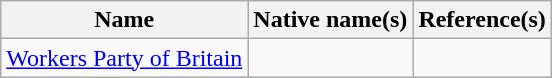<table class="wikitable">
<tr>
<th>Name</th>
<th>Native name(s)</th>
<th>Reference(s)</th>
</tr>
<tr>
<td><a href='#'>Workers Party of Britain</a></td>
<td></td>
<td></td>
</tr>
</table>
